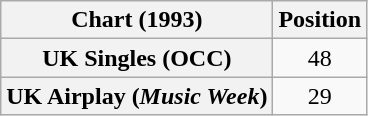<table class="wikitable plainrowheaders" style="text-align:center">
<tr>
<th>Chart (1993)</th>
<th>Position</th>
</tr>
<tr>
<th scope="row">UK Singles (OCC)</th>
<td>48</td>
</tr>
<tr>
<th scope="row">UK Airplay (<em>Music Week</em>)</th>
<td>29</td>
</tr>
</table>
